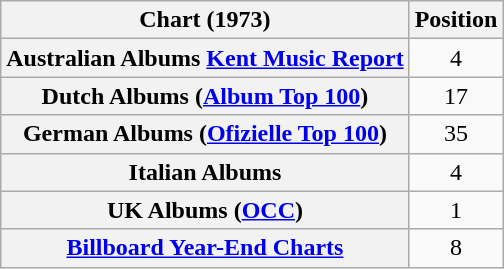<table class="wikitable sortable plainrowheaders">
<tr>
<th scope="col">Chart (1973)</th>
<th scope="col">Position</th>
</tr>
<tr>
<th scope="row">Australian Albums <a href='#'>Kent Music Report</a></th>
<td align="center">4</td>
</tr>
<tr>
<th scope="row">Dutch Albums (<a href='#'>Album Top 100</a>)</th>
<td align="center">17</td>
</tr>
<tr>
<th scope="row">German Albums (<a href='#'>Ofizielle Top 100</a>)</th>
<td align="center">35</td>
</tr>
<tr>
<th scope="row">Italian Albums </th>
<td align="center">4</td>
</tr>
<tr>
<th scope="row">UK Albums (<a href='#'>OCC</a>)</th>
<td align="center">1</td>
</tr>
<tr>
<th scope="row"><a href='#'>Billboard Year-End Charts</a></th>
<td align="center">8</td>
</tr>
</table>
